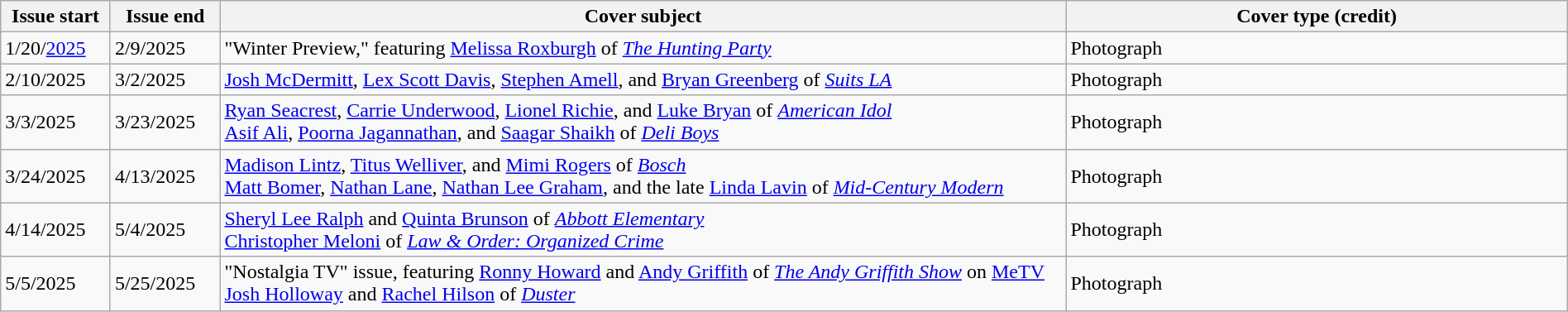<table class="wikitable sortable" width=100% style="font-size:100%;">
<tr>
<th width=7%>Issue start</th>
<th width=7%>Issue end</th>
<th width=54%>Cover subject</th>
<th width=32%>Cover type (credit)</th>
</tr>
<tr>
<td>1/20/<a href='#'>2025</a></td>
<td>2/9/2025</td>
<td>"Winter Preview," featuring <a href='#'>Melissa Roxburgh</a> of <em><a href='#'>The Hunting Party</a></em></td>
<td>Photograph</td>
</tr>
<tr>
<td>2/10/2025</td>
<td>3/2/2025</td>
<td><a href='#'>Josh McDermitt</a>, <a href='#'>Lex Scott Davis</a>, <a href='#'>Stephen Amell</a>, and <a href='#'>Bryan Greenberg</a> of <em><a href='#'>Suits LA</a></em></td>
<td>Photograph</td>
</tr>
<tr>
<td>3/3/2025</td>
<td>3/23/2025</td>
<td><a href='#'>Ryan Seacrest</a>, <a href='#'>Carrie Underwood</a>, <a href='#'>Lionel Richie</a>, and <a href='#'>Luke Bryan</a> of <em><a href='#'>American Idol</a></em><br><a href='#'>Asif Ali</a>, <a href='#'>Poorna Jagannathan</a>, and <a href='#'>Saagar Shaikh</a> of <em><a href='#'>Deli Boys</a></em> </td>
<td>Photograph</td>
</tr>
<tr>
<td>3/24/2025</td>
<td>4/13/2025</td>
<td><a href='#'>Madison Lintz</a>, <a href='#'>Titus Welliver</a>, and <a href='#'>Mimi Rogers</a> of <em><a href='#'>Bosch</a></em><br><a href='#'>Matt Bomer</a>, <a href='#'>Nathan Lane</a>, <a href='#'>Nathan Lee Graham</a>, and the late <a href='#'>Linda Lavin</a> of <em><a href='#'>Mid-Century Modern</a></em> </td>
<td>Photograph</td>
</tr>
<tr>
<td>4/14/2025</td>
<td>5/4/2025</td>
<td><a href='#'>Sheryl Lee Ralph</a> and <a href='#'>Quinta Brunson</a> of <em><a href='#'>Abbott Elementary</a></em><br><a href='#'>Christopher Meloni</a> of <em><a href='#'>Law & Order: Organized Crime</a></em> </td>
<td>Photograph</td>
</tr>
<tr>
<td>5/5/2025</td>
<td>5/25/2025</td>
<td>"Nostalgia TV" issue, featuring <a href='#'>Ronny Howard</a> and <a href='#'>Andy Griffith</a> of <em><a href='#'>The Andy Griffith Show</a></em> on <a href='#'>MeTV</a><br><a href='#'>Josh Holloway</a> and <a href='#'>Rachel Hilson</a> of <em><a href='#'>Duster</a></em> </td>
<td>Photograph</td>
</tr>
</table>
